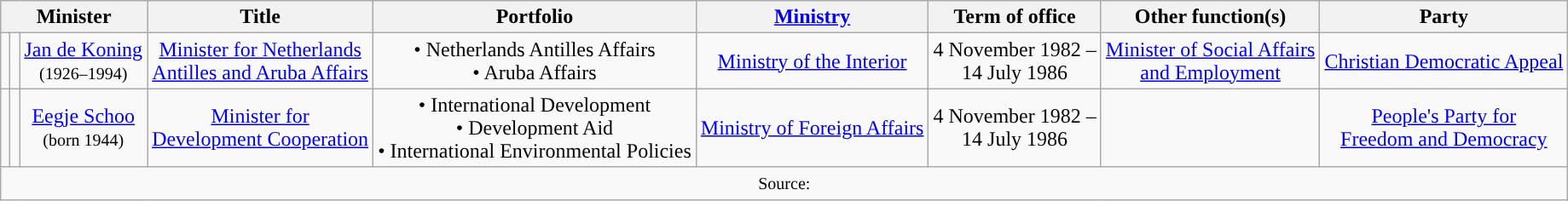<table class="wikitable" style="text-align:center">
<tr>
<th colspan=3>Minister</th>
<th>Title</th>
<th>Portfolio</th>
<th><a href='#'>Ministry</a></th>
<th>Term of office</th>
<th>Other function(s)</th>
<th>Party</th>
</tr>
<tr>
<td style="background:"></td>
<td></td>
<td><a href='#'>Jan de Koning</a> <br> <small>(1926–1994)</small></td>
<td><a href='#'>Minister for Netherlands <br> Antilles and Aruba Affairs</a></td>
<td>• Netherlands Antilles Affairs <br> • Aruba Affairs</td>
<td><a href='#'>Ministry of the Interior</a></td>
<td>4 November 1982 – <br> 14 July 1986</td>
<td><a href='#'>Minister of Social Affairs <br> and Employment</a></td>
<td><a href='#'>Christian Democratic Appeal</a></td>
</tr>
<tr>
<td style="background:"></td>
<td></td>
<td><a href='#'>Eegje Schoo</a> <br> <small>(born 1944)</small></td>
<td><a href='#'>Minister for <br> Development Cooperation</a></td>
<td>• International Development <br> • Development Aid <br> • International Environmental Policies</td>
<td><a href='#'>Ministry of Foreign Affairs</a></td>
<td>4 November 1982 – <br> 14 July 1986</td>
<td></td>
<td><a href='#'>People's Party for <br> Freedom and Democracy</a></td>
</tr>
<tr>
<td colspan=9><small>Source:</small></td>
</tr>
</table>
